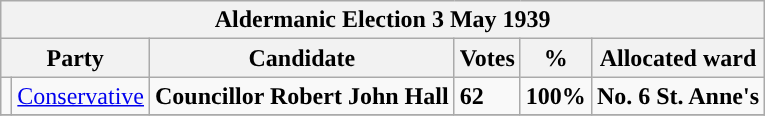<table class="wikitable">
<tr>
<th colspan="6"><strong>Aldermanic Election 3 May 1939</strong></th>
</tr>
<tr>
<th colspan="2">Party</th>
<th>Candidate</th>
<th>Votes</th>
<th>%</th>
<th>Allocated ward</th>
</tr>
<tr>
<td style="background-color:"></td>
<td><a href='#'>Conservative</a></td>
<td><strong>Councillor Robert John Hall</strong></td>
<td><strong>62</strong></td>
<td><strong>100%</strong></td>
<td><strong>No. 6 St. Anne's</strong></td>
</tr>
<tr>
</tr>
</table>
